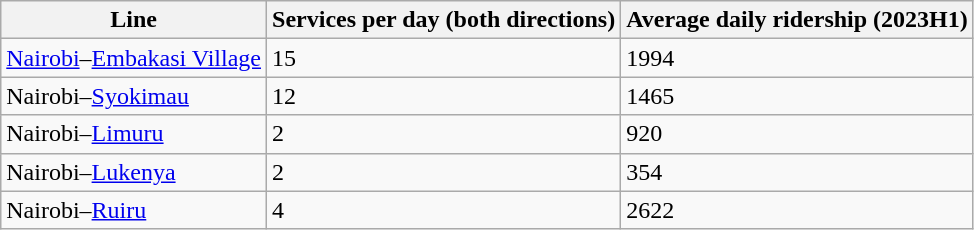<table class="wikitable">
<tr>
<th>Line</th>
<th>Services per day (both directions)</th>
<th>Average daily ridership (2023H1)</th>
</tr>
<tr>
<td><a href='#'>Nairobi</a>–<a href='#'>Embakasi Village</a></td>
<td>15</td>
<td>1994</td>
</tr>
<tr>
<td>Nairobi–<a href='#'>Syokimau</a></td>
<td>12</td>
<td>1465</td>
</tr>
<tr>
<td>Nairobi–<a href='#'>Limuru</a></td>
<td>2</td>
<td>920</td>
</tr>
<tr>
<td>Nairobi–<a href='#'>Lukenya</a></td>
<td>2</td>
<td>354</td>
</tr>
<tr>
<td>Nairobi–<a href='#'>Ruiru</a></td>
<td>4</td>
<td>2622</td>
</tr>
</table>
